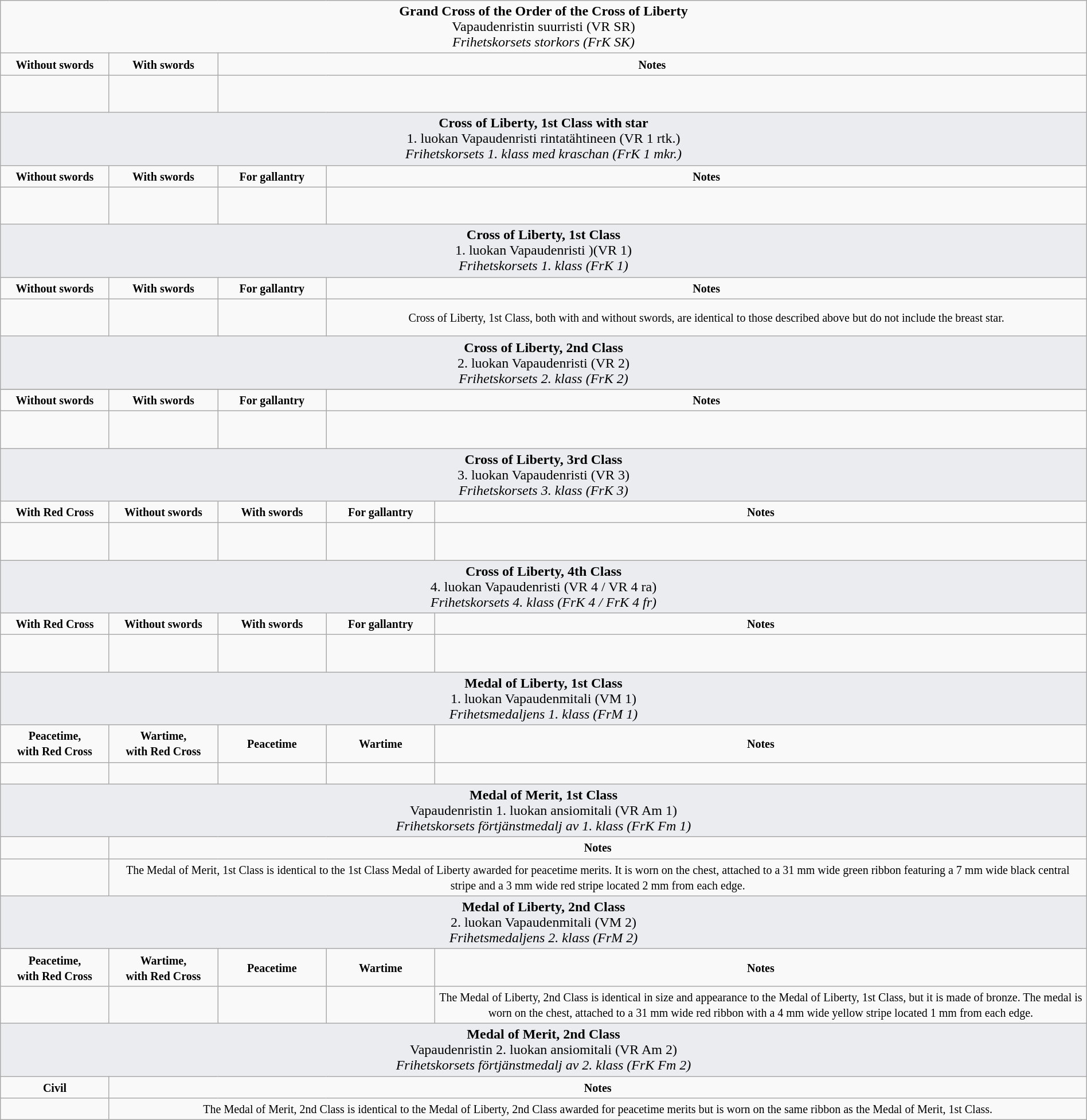<table class="wikitable" width="100%"| bgcolor ="EAECF0" colspan ="5" style="text-align:center;">
<tr>
<td colspan ="5"><strong>Grand Cross of the Order of the Cross of Liberty</strong><br>Vapaudenristin suurristi (VR SR)<br><em>Frihetskorsets storkors (FrK SK)</em></td>
</tr>
<tr>
<td width ="10%" style="text-align:center;"><small><strong>Without swords</strong></small></td>
<td width ="10%" style="text-align:center;"><small><strong>With swords</strong></small></td>
<td colspan ="3" width ="80%" style="text-align:center;"><small><strong>Notes</strong></small></td>
</tr>
<tr>
<td><br><br></td>
<td><br><br></td>
<td colspan="4"></td>
</tr>
<tr>
<td bgcolor ="EAECF0" colspan ="5" style="text-align:center;"><strong>Cross of Liberty, 1st Class with star</strong><br>1. luokan Vapaudenristi rintatähtineen (VR 1 rtk.)<br><em>Frihetskorsets 1. klass med kraschan (FrK 1 mkr.)</em></td>
</tr>
<tr>
<td width ="10%" style="text-align:center;"><small><strong>Without swords</strong></small></td>
<td width ="10%" style="text-align:center;"><small><strong>With swords</strong></small></td>
<td width ="10%" style="text-align:center;"><small><strong>For gallantry</strong></small></td>
<td colspan ="3" width ="70%" style="text-align:center;"><small><strong>Notes</strong></small></td>
</tr>
<tr>
<td> <br><br></td>
<td> <br><br></td>
<td> <br></td>
<td colspan="3"></td>
</tr>
<tr>
<td bgcolor ="EAECF0" colspan ="5" style="text-align:center;"><strong>Cross of Liberty, 1st Class</strong><br>1. luokan Vapaudenristi )(VR 1)<br><em>Frihetskorsets 1. klass (FrK 1)</em></td>
</tr>
<tr>
<td width ="10%" style="text-align:center;"><small><strong>Without swords</strong></small></td>
<td width ="10%" style="text-align:center;"><small><strong>With swords</strong></small></td>
<td width ="10%" style="text-align:center;"><small><strong>For gallantry</strong></small></td>
<td colspan ="3" width ="70%" style="text-align:center;"><small><strong>Notes</strong></small></td>
</tr>
<tr>
<td><br><br></td>
<td><br><br></td>
<td><br></td>
<td colspan="3"><small>Cross of Liberty, 1st Class, both with and without swords, are identical to those described above but do not include the breast star.</small></td>
</tr>
<tr>
<td bgcolor ="EAECF0" colspan ="5" style="text-align:center;"><strong>Cross of Liberty, 2nd Class</strong><br>2. luokan Vapaudenristi (VR 2)<br><em>Frihetskorsets 2. klass (FrK 2)</em></td>
</tr>
<tr>
</tr>
<tr>
<td width ="10%" style="text-align:center;"><small><strong>Without swords</strong></small></td>
<td width ="10%" style="text-align:center;"><small><strong>With swords</strong></small></td>
<td width ="10%" style="text-align:center;"><small><strong>For gallantry</strong></small></td>
<td colspan ="3" width ="70%" style="text-align:center;"><small><strong>Notes</strong></small></td>
</tr>
<tr>
<td><br><br></td>
<td><br><br></td>
<td><br></td>
<td colspan="3"></td>
</tr>
<tr>
<td bgcolor ="EAECF0" colspan ="5" style="text-align:center;"><strong>Cross of Liberty, 3rd Class</strong><br>3. luokan Vapaudenristi (VR 3)<br><em>Frihetskorsets 3. klass (FrK 3)</em></td>
</tr>
<tr>
<td width ="10%" style="text-align:center;"><small><strong>With Red Cross</strong></small></td>
<td width ="10%" style="text-align:center;"><small><strong>Without swords</strong></small></td>
<td width ="10%" style="text-align:center;"><small><strong>With swords</strong></small></td>
<td width ="10%" style="text-align:center;"><small><strong>For gallantry</strong></small></td>
<td colspan ="2" width ="60%" style="text-align:center;"><small><strong>Notes</strong></small></td>
</tr>
<tr>
<td><br><br></td>
<td><br><br></td>
<td><br><br></td>
<td><br></td>
<td colspan="2"></td>
</tr>
<tr>
<td bgcolor ="EAECF0" colspan ="5" style="text-align:center;"><strong>Cross of Liberty, 4th Class</strong><br>4. luokan Vapaudenristi (VR 4 / VR 4 ra)<br><em>Frihetskorsets 4. klass (FrK 4 / FrK 4 fr)</em></td>
</tr>
<tr>
<td width ="10%" style="text-align:center;"><small><strong>With Red Cross</strong></small></td>
<td width ="10%" style="text-align:center;"><small><strong>Without swords</strong></small></td>
<td width ="10%" style="text-align:center;"><small><strong>With swords</strong></small></td>
<td width ="10%" style="text-align:center;"><small><strong>For gallantry</strong></small></td>
<td colspan ="2" width ="60%" style="text-align:center;"><small><strong>Notes</strong></small></td>
</tr>
<tr>
<td><br><br></td>
<td><br><br></td>
<td><br><br></td>
<td><br></td>
<td colspan="2"></td>
</tr>
<tr>
<td bgcolor ="EAECF0" colspan ="5" style="text-align:center;"><strong>Medal of Liberty, 1st Class</strong><br>1. luokan Vapaudenmitali (VM 1)<br><em>Frihetsmedaljens 1. klass (FrM 1)</em></td>
</tr>
<tr>
<td width ="10%" style="text-align:center;"><small><strong>Peacetime,<br>with Red Cross</strong></small></td>
<td width ="10%" style="text-align:center;"><small><strong>Wartime,<br>with Red Cross</strong></small></td>
<td width ="10%" style="text-align:center;"><small><strong>Peacetime</strong></small></td>
<td width ="10%" style="text-align:center;"><small><strong>Wartime</strong></small></td>
<td colspan ="2" width ="60%" style="text-align:center;"><small><strong>Notes</strong></small></td>
</tr>
<tr>
<td><br></td>
<td><br></td>
<td><br></td>
<td><br></td>
<td colspan="2"></td>
</tr>
<tr>
<td bgcolor ="EAECF0" colspan ="5" style="text-align:center;"><strong>Medal of Merit, 1st Class</strong><br>Vapaudenristin 1. luokan ansiomitali (VR Am 1)<br><em>Frihetskorsets förtjänstmedalj av 1. klass (FrK Fm 1)</em></td>
</tr>
<tr>
<td width ="10%" style="text-align:center;"></td>
<td colspan ="5" width ="90%" style="text-align:center;"><small><strong>Notes</strong></small></td>
</tr>
<tr>
<td><br></td>
<td colspan ="4"><small>The Medal of Merit, 1st Class is identical to the 1st Class Medal of Liberty awarded for peacetime merits. It is worn on the chest, attached to a 31 mm wide green ribbon featuring a 7 mm wide black central stripe and a 3 mm wide red stripe located 2 mm from each edge.</small></td>
</tr>
<tr>
<td bgcolor ="EAECF0" colspan ="5" style="text-align:center;"><strong>Medal of Liberty, 2nd Class</strong><br>2. luokan Vapaudenmitali (VM 2)<br><em>Frihetsmedaljens 2. klass (FrM 2)</em></td>
</tr>
<tr>
<td width ="10%" style="text-align:center;"><small><strong>Peacetime,<br>with Red Cross</strong></small></td>
<td width ="10%" style="text-align:center;"><small><strong>Wartime,<br>with Red Cross</strong></small></td>
<td width ="10%" style="text-align:center;"><small><strong>Peacetime</strong></small></td>
<td width ="10%" style="text-align:center;"><small><strong>Wartime</strong></small></td>
<td colspan ="2" width ="60%" style="text-align:center;"><small><strong>Notes</strong></small></td>
</tr>
<tr>
<td><br></td>
<td><br></td>
<td><br></td>
<td><br></td>
<td colspan="2"><small>The Medal of Liberty, 2nd Class is identical in size and appearance to the Medal of Liberty, 1st Class, but it is made of bronze. The medal is worn on the chest, attached to a 31 mm wide red ribbon with a 4 mm wide yellow stripe located 1 mm from each edge.</small></td>
</tr>
<tr>
<td bgcolor ="EAECF0" colspan ="5" style="text-align:center;"><strong>Medal of Merit, 2nd Class</strong><br>Vapaudenristin 2. luokan ansiomitali (VR Am 2)<br><em>Frihetskorsets förtjänstmedalj av 2. klass (FrK Fm 2)</em></td>
</tr>
<tr>
<td width ="10%" style="text-align:center;"><small><strong>Civil</strong></small></td>
<td colspan ="5" width ="90%" style="text-align:center;"><small><strong>Notes</strong></small></td>
</tr>
<tr>
<td><br></td>
<td colspan="5"><small>The Medal of Merit, 2nd Class is identical to the Medal of Liberty, 2nd Class awarded for peacetime merits but is worn on the same ribbon as the Medal of Merit, 1st Class.</small></td>
</tr>
</table>
